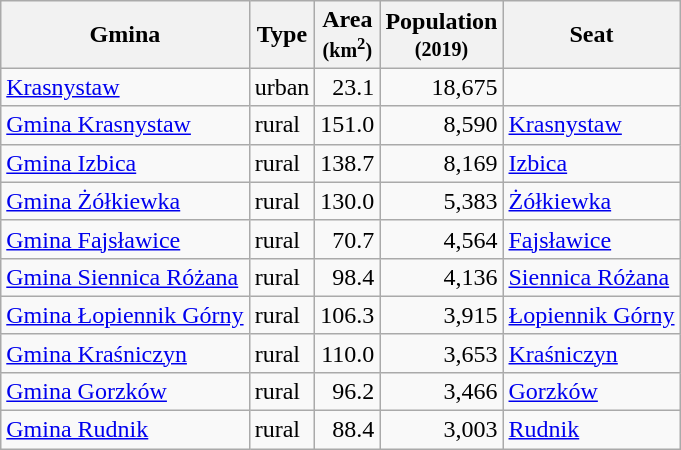<table class="wikitable">
<tr>
<th>Gmina</th>
<th>Type</th>
<th>Area<br><small>(km<sup>2</sup>)</small></th>
<th>Population<br><small>(2019)</small></th>
<th>Seat</th>
</tr>
<tr>
<td><a href='#'>Krasnystaw</a></td>
<td>urban</td>
<td style="text-align:right;">23.1</td>
<td style="text-align:right;">18,675</td>
<td> </td>
</tr>
<tr>
<td><a href='#'>Gmina Krasnystaw</a></td>
<td>rural</td>
<td style="text-align:right;">151.0</td>
<td style="text-align:right;">8,590</td>
<td><a href='#'>Krasnystaw</a></td>
</tr>
<tr>
<td><a href='#'>Gmina Izbica</a></td>
<td>rural</td>
<td style="text-align:right;">138.7</td>
<td style="text-align:right;">8,169</td>
<td><a href='#'>Izbica</a></td>
</tr>
<tr>
<td><a href='#'>Gmina Żółkiewka</a></td>
<td>rural</td>
<td style="text-align:right;">130.0</td>
<td style="text-align:right;">5,383</td>
<td><a href='#'>Żółkiewka</a></td>
</tr>
<tr>
<td><a href='#'>Gmina Fajsławice</a></td>
<td>rural</td>
<td style="text-align:right;">70.7</td>
<td style="text-align:right;">4,564</td>
<td><a href='#'>Fajsławice</a></td>
</tr>
<tr>
<td><a href='#'>Gmina Siennica Różana</a></td>
<td>rural</td>
<td style="text-align:right;">98.4</td>
<td style="text-align:right;">4,136</td>
<td><a href='#'>Siennica Różana</a></td>
</tr>
<tr>
<td><a href='#'>Gmina Łopiennik Górny</a></td>
<td>rural</td>
<td style="text-align:right;">106.3</td>
<td style="text-align:right;">3,915</td>
<td><a href='#'>Łopiennik Górny</a></td>
</tr>
<tr>
<td><a href='#'>Gmina Kraśniczyn</a></td>
<td>rural</td>
<td style="text-align:right;">110.0</td>
<td style="text-align:right;">3,653</td>
<td><a href='#'>Kraśniczyn</a></td>
</tr>
<tr>
<td><a href='#'>Gmina Gorzków</a></td>
<td>rural</td>
<td style="text-align:right;">96.2</td>
<td style="text-align:right;">3,466</td>
<td><a href='#'>Gorzków</a></td>
</tr>
<tr>
<td><a href='#'>Gmina Rudnik</a></td>
<td>rural</td>
<td style="text-align:right;">88.4</td>
<td style="text-align:right;">3,003</td>
<td><a href='#'>Rudnik</a></td>
</tr>
</table>
